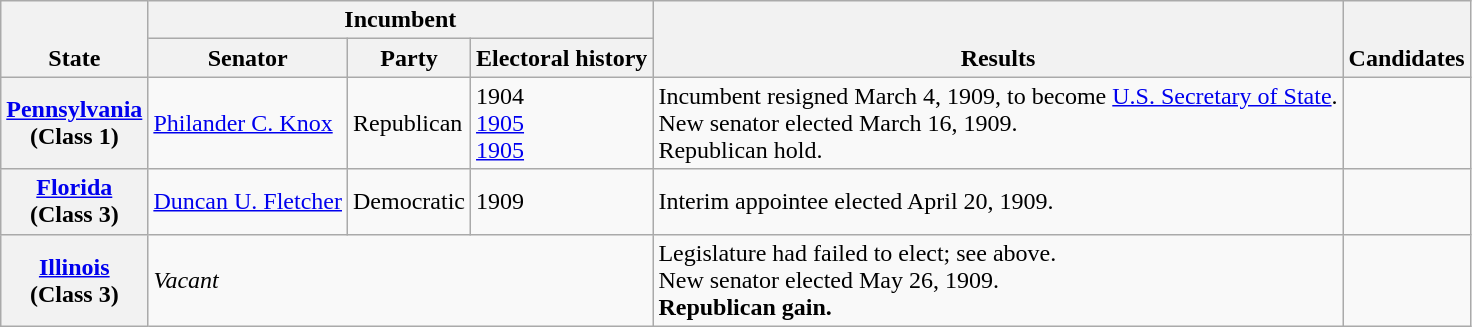<table class=wikitable>
<tr valign=bottom>
<th rowspan=2>State</th>
<th colspan=3>Incumbent</th>
<th rowspan=2>Results</th>
<th rowspan=2>Candidates</th>
</tr>
<tr valign=bottom>
<th>Senator</th>
<th>Party</th>
<th>Electoral history</th>
</tr>
<tr>
<th><a href='#'>Pennsylvania</a><br>(Class 1)</th>
<td><a href='#'>Philander C. Knox</a></td>
<td>Republican</td>
<td>1904 <br><a href='#'>1905 </a><br><a href='#'>1905</a></td>
<td>Incumbent resigned March 4, 1909, to become <a href='#'>U.S. Secretary of State</a>.<br>New senator elected March 16, 1909.<br>Republican hold.</td>
<td nowrap></td>
</tr>
<tr>
<th><a href='#'>Florida</a><br>(Class 3)</th>
<td><a href='#'>Duncan U. Fletcher</a></td>
<td>Democratic</td>
<td>1909 </td>
<td>Interim appointee elected April 20, 1909.</td>
<td nowrap></td>
</tr>
<tr>
<th><a href='#'>Illinois</a><br>(Class 3)</th>
<td colspan=3><em>Vacant</em></td>
<td>Legislature had failed to elect; see above.<br>New senator elected May 26, 1909.<br><strong>Republican gain.</strong></td>
<td nowrap></td>
</tr>
</table>
